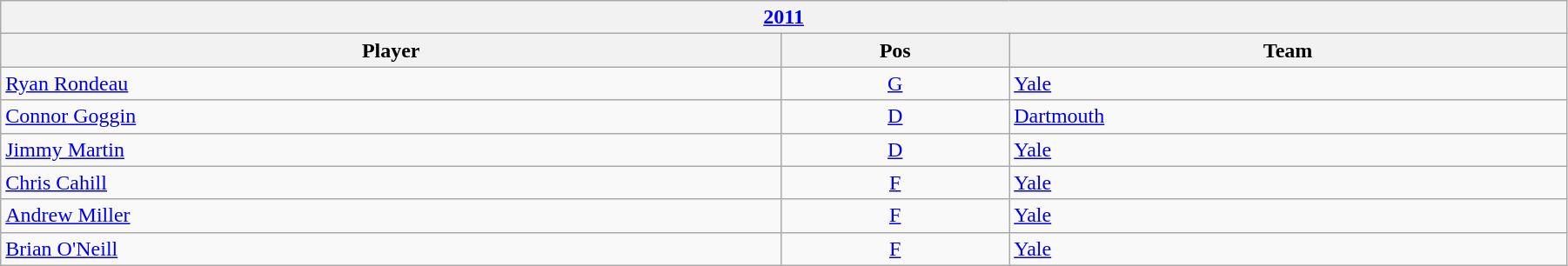<table class="wikitable" width=95%>
<tr>
<th colspan=3><a href='#'>2011</a></th>
</tr>
<tr>
<th>Player</th>
<th>Pos</th>
<th>Team</th>
</tr>
<tr>
<td><a href='#'>Ryan Rondeau</a></td>
<td align=center><a href='#'>G</a></td>
<td><a href='#'>Yale</a></td>
</tr>
<tr>
<td><a href='#'>Connor Goggin</a></td>
<td align=center><a href='#'>D</a></td>
<td><a href='#'>Dartmouth</a></td>
</tr>
<tr>
<td><a href='#'>Jimmy Martin</a></td>
<td align=center><a href='#'>D</a></td>
<td><a href='#'>Yale</a></td>
</tr>
<tr>
<td><a href='#'>Chris Cahill</a></td>
<td align=center><a href='#'>F</a></td>
<td><a href='#'>Yale</a></td>
</tr>
<tr>
<td><a href='#'>Andrew Miller</a></td>
<td align=center><a href='#'>F</a></td>
<td><a href='#'>Yale</a></td>
</tr>
<tr>
<td><a href='#'>Brian O'Neill</a></td>
<td align=center><a href='#'>F</a></td>
<td><a href='#'>Yale</a></td>
</tr>
</table>
